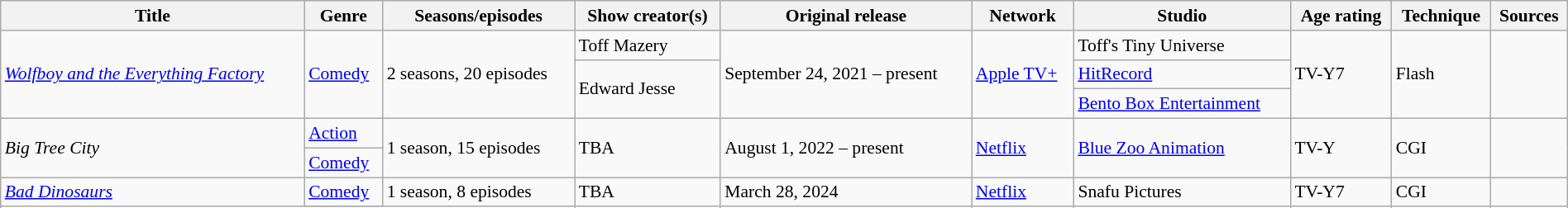<table class="wikitable sortable" style="text-align: left; font-size:90%; width:100%;">
<tr>
<th>Title</th>
<th>Genre</th>
<th>Seasons/episodes</th>
<th>Show creator(s)</th>
<th>Original release</th>
<th>Network</th>
<th>Studio</th>
<th>Age rating</th>
<th>Technique</th>
<th>Sources</th>
</tr>
<tr>
<td rowspan="3"><em><a href='#'>Wolfboy and the Everything Factory</a></em></td>
<td rowspan="3"><a href='#'>Comedy</a></td>
<td rowspan="3">2 seasons, 20 episodes</td>
<td>Toff Mazery</td>
<td rowspan="3">September 24, 2021 – present</td>
<td rowspan="3"><a href='#'>Apple TV+</a></td>
<td>Toff's Tiny Universe</td>
<td rowspan="3">TV-Y7</td>
<td rowspan="3">Flash</td>
<td rowspan="3"></td>
</tr>
<tr>
<td rowspan="2">Edward Jesse</td>
<td><a href='#'>HitRecord</a></td>
</tr>
<tr>
<td><a href='#'>Bento Box Entertainment</a></td>
</tr>
<tr>
<td rowspan="2"><em>Big Tree City</em></td>
<td><a href='#'>Action</a></td>
<td rowspan="2">1 season, 15 episodes</td>
<td rowspan="2">TBA</td>
<td rowspan="2">August 1, 2022 – present</td>
<td rowspan="2"><a href='#'>Netflix</a></td>
<td rowspan="2"><a href='#'>Blue Zoo Animation</a></td>
<td rowspan="2">TV-Y</td>
<td rowspan="2">CGI</td>
<td rowspan="2"></td>
</tr>
<tr>
<td><a href='#'>Comedy</a></td>
</tr>
<tr>
<td rowspan="2"><em><a href='#'>Bad Dinosaurs</a></em></td>
<td><a href='#'>Comedy</a></td>
<td rowspan="2">1 season, 8 episodes</td>
<td rowspan="2">TBA</td>
<td rowspan="2">March 28, 2024</td>
<td rowspan="2"><a href='#'>Netflix</a></td>
<td rowspan="2">Snafu Pictures</td>
<td rowspan="2">TV-Y7</td>
<td rowspan="2">CGI</td>
<td rowspan="2"></td>
</tr>
<tr>
</tr>
</table>
